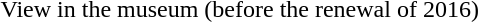<table style="float:left;">
<tr>
<td></td>
<td></td>
</tr>
<tr>
<td colspan="2" style="text-align:center;">View in the museum (before the renewal of 2016)</td>
</tr>
</table>
